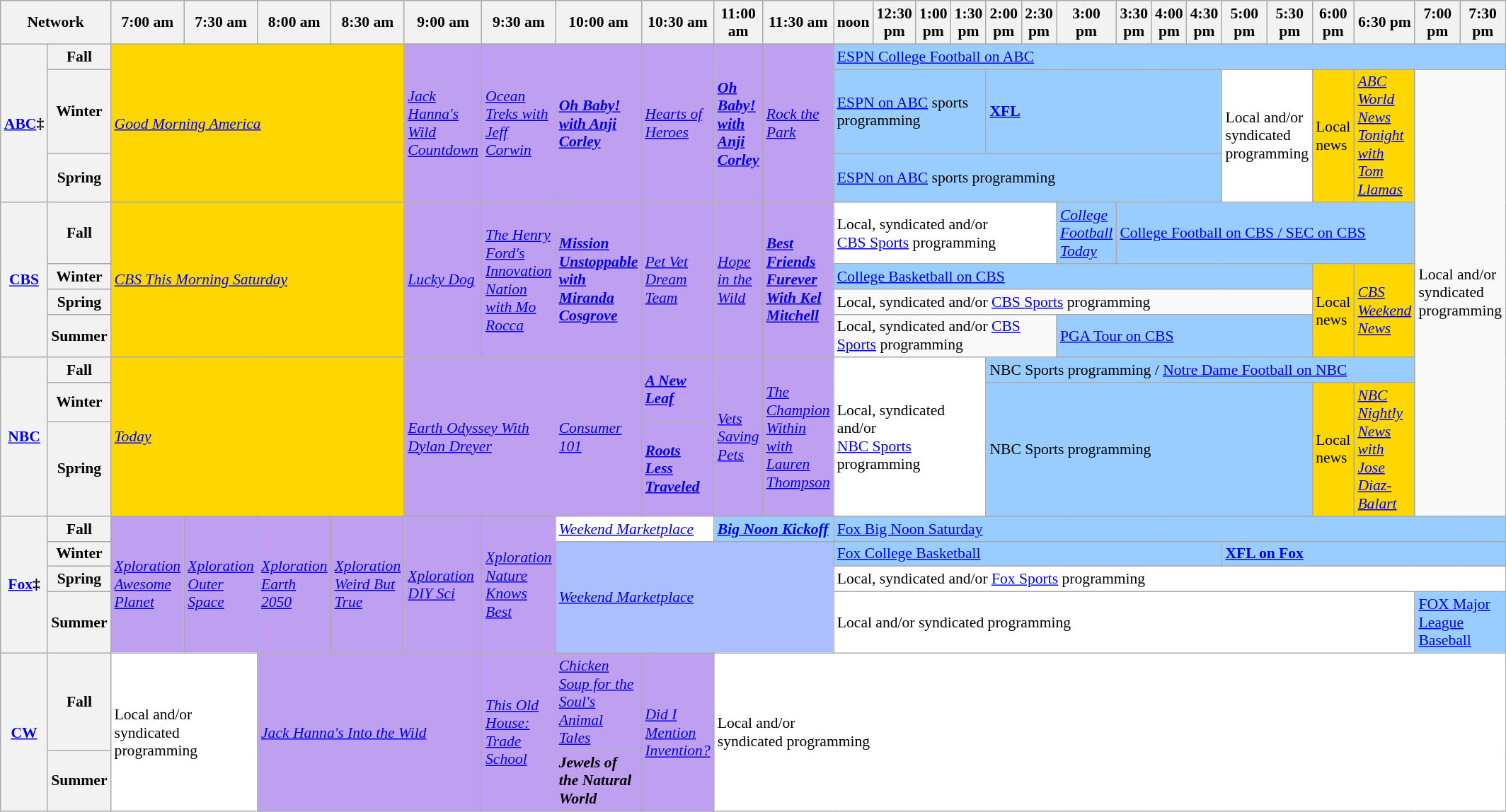<table class=wikitable style="font-size:90%">
<tr>
<th width="1.5%" bgcolor="#C0C0C0" colspan="2">Network</th>
<th width="4%" bgcolor="#C0C0C0">7:00 am</th>
<th width="4%" bgcolor="#C0C0C0">7:30 am</th>
<th width="4%" bgcolor="#C0C0C0">8:00 am</th>
<th width="4%" bgcolor="#C0C0C0">8:30 am</th>
<th width="4%" bgcolor="#C0C0C0">9:00 am</th>
<th width="4%" bgcolor="#C0C0C0">9:30 am</th>
<th width="4%" bgcolor="#C0C0C0">10:00 am</th>
<th width="4%" bgcolor="#C0C0C0">10:30 am</th>
<th width="4%" bgcolor="#C0C0C0">11:00 am</th>
<th width="4%" bgcolor="#C0C0C0">11:30 am</th>
<th width="4%" bgcolor="#C0C0C0">noon</th>
<th width="4%" bgcolor="#C0C0C0">12:30 pm</th>
<th width="4%" bgcolor="#C0C0C0">1:00 pm</th>
<th width="4%" bgcolor="#C0C0C0">1:30 pm</th>
<th width="4%" bgcolor="#C0C0C0">2:00 pm</th>
<th width="4%" bgcolor="#C0C0C0">2:30 pm</th>
<th width="4%" bgcolor="#C0C0C0">3:00 pm</th>
<th width="4%" bgcolor="#C0C0C0">3:30 pm</th>
<th width="4%" bgcolor="#C0C0C0">4:00 pm</th>
<th width="4%" bgcolor="#C0C0C0">4:30 pm</th>
<th width="4%" bgcolor="#C0C0C0">5:00 pm</th>
<th width="4%" bgcolor="#C0C0C0">5:30 pm</th>
<th width="4%" bgcolor="#C0C0C0">6:00 pm</th>
<th width="4%" bgcolor="#C0C0C0">6:30 pm</th>
<th width="4%" bgcolor="#C0C0C0">7:00 pm</th>
<th width="4%" bgcolor="#C0C0C0">7:30 pm</th>
</tr>
<tr>
<th bgcolor="#C0C0C0" rowspan="3"><a href='#'>ABC</a>‡</th>
<th>Fall</th>
<td bgcolor="gold" colspan="4" rowspan="3"><em><a href='#'>Good Morning America</a></em></td>
<td bgcolor="bf9fef"rowspan="3"><em><a href='#'>Jack Hanna's Wild Countdown</a></em></td>
<td bgcolor="bf9fef"rowspan="3"><em><a href='#'>Ocean Treks with Jeff Corwin</a></em></td>
<td bgcolor="bf9fef"rowspan="3"><strong><em><a href='#'>Oh Baby! with Anji Corley</a></em></strong></td>
<td bgcolor="bf9fef"rowspan="3"><em><a href='#'>Hearts of Heroes</a></em></td>
<td bgcolor="bf9fef"rowspan="3"><strong><em><a href='#'>Oh Baby! with Anji Corley</a></em></strong></td>
<td bgcolor="bf9fef"rowspan="3"><em><a href='#'>Rock the Park</a></em></td>
<td colspan="16" bgcolor="#99ccff"><a href='#'>ESPN College Football on ABC</a></td>
</tr>
<tr>
<th>Winter</th>
<td bgcolor="#99ccff" colspan="4"><a href='#'>ESPN on ABC</a> sports programming</td>
<td bgcolor="#99ccff" colspan="6"><strong><a href='#'>XFL</a></strong></td>
<td bgcolor="white" rowspan="2"colspan="2">Local and/or syndicated programming</td>
<td bgcolor="gold"rowspan="2">Local news</td>
<td bgcolor="gold"rowspan="2"><em><a href='#'>ABC World News Tonight with Tom Llamas</a></em></td>
<td colspan="2" rowspan="9">Local and/or syndicated programming</td>
</tr>
<tr>
<th>Spring</th>
<td bgcolor="#99ccff" colspan="10"><a href='#'>ESPN on ABC</a> sports programming</td>
</tr>
<tr>
<th rowspan="4" bgcolor="#C0C0C0"><a href='#'>CBS</a></th>
<th>Fall</th>
<td colspan="4" rowspan="4" bgcolor="gold"><em><a href='#'>CBS This Morning Saturday</a></em></td>
<td rowspan="4" bgcolor="bf9fef"><em><a href='#'>Lucky Dog</a></em></td>
<td rowspan="4" bgcolor="bf9fef"><em><a href='#'>The Henry Ford's Innovation Nation with Mo Rocca</a></em></td>
<td rowspan="4" bgcolor="bf9fef"><strong><em><a href='#'>Mission Unstoppable with Miranda Cosgrove</a></em></strong></td>
<td rowspan="4" bgcolor="bf9fef"><em><a href='#'>Pet Vet Dream Team</a></em></td>
<td rowspan="4" bgcolor="bf9fef"><em><a href='#'>Hope in the Wild</a></em></td>
<td rowspan="4" bgcolor="bf9fef"><strong><em><a href='#'>Best Friends Furever With Kel Mitchell</a></em></strong></td>
<td bgcolor="white" colspan="6">Local, syndicated and/or<br><a href='#'>CBS Sports</a> programming</td>
<td bgcolor="#99ccff"><em><a href='#'>College Football Today</a></em></td>
<td bgcolor="#99ccff" colspan="7"><a href='#'>College Football on CBS / SEC on CBS</a></td>
</tr>
<tr>
<th>Winter</th>
<td bgcolor="#99ccff" colspan="12"><a href='#'>College Basketball on CBS</a></td>
<td bgcolor="gold"rowspan="3">Local news</td>
<td rowspan="3" bgcolor="gold"><em><a href='#'>CBS Weekend News</a></em></td>
</tr>
<tr>
<th>Spring</th>
<td colspan="12">Local, syndicated and/or <a href='#'>CBS Sports</a> programming</td>
</tr>
<tr>
<th>Summer</th>
<td colspan="6">Local, syndicated and/or <a href='#'>CBS Sports</a> programming</td>
<td colspan="6"  bgcolor="#99ccff"><a href='#'>PGA Tour on CBS</a></td>
</tr>
<tr>
<th bgcolor="#C0C0C0" rowspan="3"><a href='#'>NBC</a></th>
<th>Fall</th>
<td bgcolor="gold" colspan="4" rowspan="3"><em><a href='#'>Today</a></em></td>
<td bgcolor="bf9fef"colspan="2"rowspan="3"><em><a href='#'>Earth Odyssey With Dylan Dreyer</a></em></td>
<td bgcolor="bf9fef"rowspan="3"><em><a href='#'>Consumer 101</a></em></td>
<td bgcolor="bf9fef"rowspan="2"><strong><em><a href='#'>A New Leaf</a></em></strong></td>
<td bgcolor="bf9fef"rowspan="3"><em><a href='#'>Vets Saving Pets</a></em></td>
<td bgcolor="bf9fef"rowspan="3"><em><a href='#'>The Champion Within with Lauren Thompson</a></em></td>
<td bgcolor="white" colspan="4" rowspan="3">Local, syndicated and/or<br><a href='#'>NBC Sports</a> programming</td>
<td bgcolor="#99ccff" colspan="10"rowspan="1">NBC Sports programming / <a href='#'>Notre Dame Football on NBC</a></td>
</tr>
<tr>
<th>Winter</th>
<td bgcolor="#99ccff" rowspan="2"colspan="8">NBC Sports programming</td>
<td bgcolor="gold"rowspan="2">Local news</td>
<td bgcolor="gold"rowspan="2"><em><a href='#'>NBC Nightly News with Jose Diaz-Balart</a></em></td>
</tr>
<tr>
<th>Spring</th>
<td bgcolor="bf9fef"rowspan="1"><strong><em><a href='#'>Roots Less Traveled</a></em></strong></td>
</tr>
<tr>
<th rowspan="4" bgcolor="#C0C0C0"><a href='#'>Fox</a>‡</th>
<th>Fall</th>
<td rowspan="4" bgcolor="bf9fef"><em><a href='#'>Xploration Awesome Planet</a></em></td>
<td rowspan="4" bgcolor="bf9fef"><em><a href='#'>Xploration Outer Space</a></em></td>
<td rowspan="4" bgcolor="bf9fef"><em><a href='#'>Xploration Earth 2050</a></em></td>
<td rowspan="4" bgcolor="bf9fef"><em><a href='#'>Xploration Weird But True</a></em></td>
<td rowspan="4" bgcolor="bf9fef"><em><a href='#'>Xploration DIY Sci</a></em></td>
<td rowspan="4" bgcolor="bf9fef"><em><a href='#'>Xploration Nature Knows Best</a></em></td>
<td bgcolor="white" colspan="2" bgcolor="#abbfff"><em><a href='#'>Weekend Marketplace</a></em></td>
<td bgcolor="#99ccff" colspan="2"><strong><em><a href='#'>Big Noon Kickoff</a></em></strong></td>
<td colspan="16" bgcolor="#99ccff"><a href='#'>Fox Big Noon Saturday</a></td>
</tr>
<tr>
<th>Winter</th>
<td colspan="4" rowspan="3" bgcolor="#abbfff"><em><a href='#'>Weekend Marketplace</a></em></td>
<td bgcolor="#99ccff" colspan="10"><a href='#'>Fox College Basketball</a></td>
<td colspan="6" bgcolor="#99ccff"><strong><a href='#'>XFL on Fox</a></strong></td>
</tr>
<tr>
<th>Spring</th>
<td bgcolor="white" colspan="16">Local, syndicated and/or <a href='#'>Fox Sports</a> programming</td>
</tr>
<tr>
<th>Summer</th>
<td colspan="14" bgcolor=white>Local and/or syndicated programming</td>
<td bgcolor="#99ccff" colspan="2"><a href='#'>FOX Major League Baseball</a></td>
</tr>
<tr>
<th bgcolor="#C0C0C0" rowspan="2"><a href='#'>CW</a></th>
<th>Fall</th>
<td bgcolor="white" colspan="2" rowspan="2">Local and/or<br>syndicated programming</td>
<td bgcolor="bf9fef"colspan="3"rowspan="2"><em><a href='#'>Jack Hanna's Into the Wild</a></em></td>
<td bgcolor="bf9fef"rowspan="2"><em><a href='#'>This Old House: Trade School</a></em></td>
<td bgcolor="bf9fef"rowspan="1"><em><a href='#'>Chicken Soup for the Soul's Animal Tales</a></em></td>
<td bgcolor="bf9fef"rowspan="2"><em><a href='#'>Did I Mention Invention?</a></em></td>
<td colspan="18" rowspan="2" bgcolor="white">Local and/or<br>syndicated programming</td>
</tr>
<tr>
<th>Summer</th>
<td bgcolor="bf9fef"rowspan="1"><strong><em>Jewels of the Natural World</em></strong></td>
</tr>
</table>
